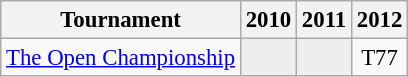<table class="wikitable" style="font-size:95%;text-align:center;">
<tr>
<th>Tournament</th>
<th>2010</th>
<th>2011</th>
<th>2012</th>
</tr>
<tr>
<td align=left><a href='#'>The Open Championship</a></td>
<td style="background:#eeeeee;"></td>
<td style="background:#eeeeee;"></td>
<td>T77</td>
</tr>
</table>
